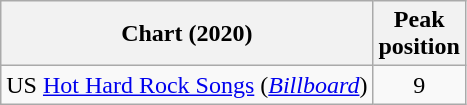<table class="wikitable">
<tr>
<th>Chart (2020)</th>
<th>Peak<br>position</th>
</tr>
<tr>
<td>US <a href='#'>Hot Hard Rock Songs</a> (<em><a href='#'>Billboard</a></em>)</td>
<td align="center">9</td>
</tr>
</table>
